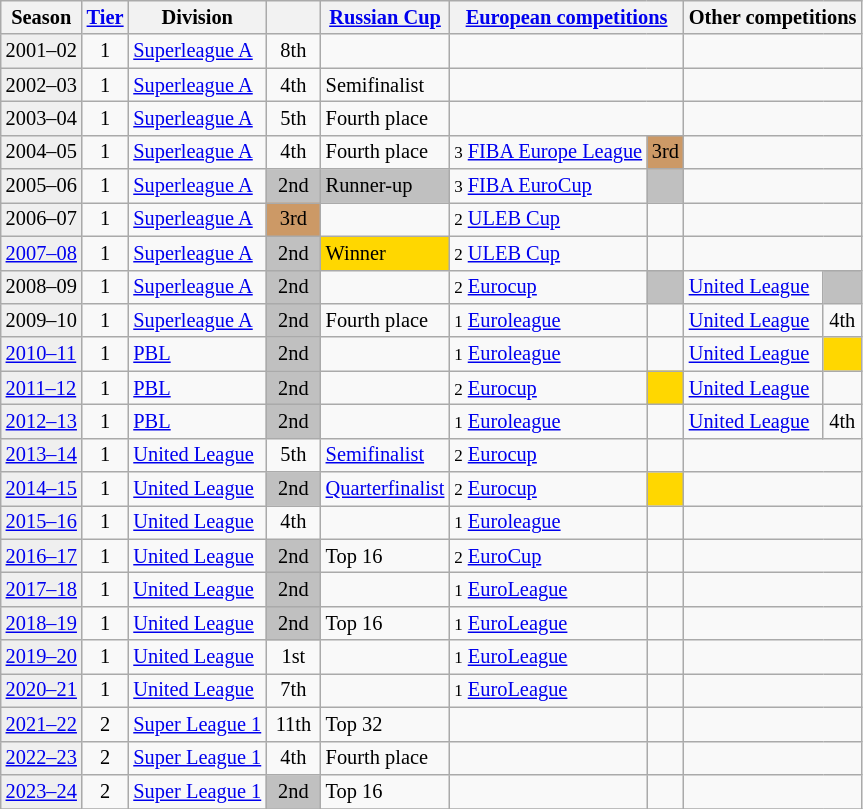<table class="wikitable" style="font-size:85%">
<tr>
<th>Season</th>
<th><a href='#'>Tier</a></th>
<th>Division</th>
<th></th>
<th><a href='#'>Russian Cup</a></th>
<th colspan=2><a href='#'>European competitions</a></th>
<th colspan=2>Other competitions</th>
</tr>
<tr>
<td style="background:#efefef;">2001–02</td>
<td align="center">1</td>
<td><a href='#'>Superleague A</a></td>
<td align="center" width=30>8th</td>
<td></td>
<td colspan=2></td>
<td colspan=2></td>
</tr>
<tr>
<td style="background:#efefef;">2002–03</td>
<td align="center">1</td>
<td><a href='#'>Superleague A</a></td>
<td align="center">4th</td>
<td>Semifinalist</td>
<td colspan=2></td>
<td colspan=2></td>
</tr>
<tr>
<td style="background:#efefef;">2003–04</td>
<td align="center">1</td>
<td><a href='#'>Superleague A</a></td>
<td align="center">5th</td>
<td>Fourth place</td>
<td colspan=2></td>
<td colspan=2></td>
</tr>
<tr>
<td style="background:#efefef;">2004–05</td>
<td align="center">1</td>
<td><a href='#'>Superleague A</a></td>
<td align="center">4th</td>
<td>Fourth place</td>
<td><small>3</small> <a href='#'>FIBA Europe League</a></td>
<td style="background:#CC9966" align=center>3rd</td>
<td colspan=2></td>
</tr>
<tr>
<td style="background:#efefef;">2005–06</td>
<td align="center">1</td>
<td><a href='#'>Superleague A</a></td>
<td align="center" style="background:silver">2nd</td>
<td style="background:silver">Runner-up</td>
<td><small>3</small> <a href='#'>FIBA EuroCup</a></td>
<td style="background:silver" align=center></td>
<td colspan=2></td>
</tr>
<tr>
<td style="background:#efefef;">2006–07</td>
<td align="center">1</td>
<td><a href='#'>Superleague A</a></td>
<td align="center" style="background:#CC9966">3rd</td>
<td></td>
<td><small>2</small> <a href='#'>ULEB Cup</a></td>
<td align=center></td>
<td colspan=2></td>
</tr>
<tr>
<td style="background:#efefef;"><a href='#'>2007–08</a></td>
<td align="center">1</td>
<td><a href='#'>Superleague A</a></td>
<td align="center" style="background:silver">2nd</td>
<td style="Background:gold">Winner</td>
<td><small>2</small> <a href='#'>ULEB Cup</a></td>
<td align=center></td>
<td colspan=2></td>
</tr>
<tr>
<td style="background:#efefef;">2008–09</td>
<td align="center">1</td>
<td><a href='#'>Superleague A</a></td>
<td align="center" style="background:silver">2nd</td>
<td></td>
<td><small>2</small> <a href='#'>Eurocup</a></td>
<td style="background:silver" align=center></td>
<td><a href='#'>United League</a></td>
<td style="background:silver" align=center></td>
</tr>
<tr>
<td style="background:#efefef;">2009–10</td>
<td align="center">1</td>
<td><a href='#'>Superleague A</a></td>
<td align="center" style="background:silver">2nd</td>
<td>Fourth place</td>
<td><small>1</small> <a href='#'>Euroleague</a></td>
<td align=center></td>
<td><a href='#'>United League</a></td>
<td align=center>4th</td>
</tr>
<tr>
<td style="background:#efefef;"><a href='#'>2010–11</a></td>
<td align="center">1</td>
<td><a href='#'>PBL</a></td>
<td align="center" bgcolor=silver>2nd</td>
<td></td>
<td><small>1</small> <a href='#'>Euroleague</a></td>
<td align=center></td>
<td><a href='#'>United League</a></td>
<td bgcolor=gold align=center></td>
</tr>
<tr>
<td style="background:#efefef;"><a href='#'>2011–12</a></td>
<td align="center">1</td>
<td><a href='#'>PBL</a></td>
<td align="center" bgcolor=silver>2nd</td>
<td></td>
<td><small>2</small> <a href='#'>Eurocup</a></td>
<td bgcolor=gold align=center></td>
<td><a href='#'>United League</a></td>
<td align=center></td>
</tr>
<tr>
<td style="background:#efefef;"><a href='#'>2012–13</a></td>
<td align="center">1</td>
<td><a href='#'>PBL</a></td>
<td align="center" style="background:silver">2nd</td>
<td></td>
<td><small>1</small> <a href='#'>Euroleague</a></td>
<td align=center></td>
<td><a href='#'>United League</a></td>
<td align=center>4th</td>
</tr>
<tr>
<td style="background:#efefef;"><a href='#'>2013–14</a></td>
<td align="center">1</td>
<td><a href='#'>United League</a> </td>
<td align="center">5th</td>
<td><a href='#'>Semifinalist</a></td>
<td><small>2</small> <a href='#'>Eurocup</a></td>
<td align=center></td>
<td colspan=2></td>
</tr>
<tr>
<td style="background:#efefef;"><a href='#'>2014–15</a></td>
<td align="center">1</td>
<td><a href='#'>United League</a></td>
<td align="center" style="background:silver">2nd</td>
<td><a href='#'>Quarterfinalist</a></td>
<td><small>2</small> <a href='#'>Eurocup</a></td>
<td style="background:gold" align=center></td>
<td colspan=2></td>
</tr>
<tr>
<td style="background:#efefef;"><a href='#'>2015–16</a></td>
<td align="center">1</td>
<td><a href='#'>United League</a></td>
<td align="center">4th</td>
<td></td>
<td><small>1</small> <a href='#'>Euroleague</a></td>
<td align=center></td>
<td colspan=2></td>
</tr>
<tr>
<td style="background:#efefef;"><a href='#'>2016–17</a></td>
<td align="center">1</td>
<td><a href='#'>United League</a></td>
<td align="center" style="background:silver;">2nd</td>
<td>Top 16</td>
<td><small>2</small> <a href='#'>EuroCup</a></td>
<td align=center></td>
<td colspan=2></td>
</tr>
<tr>
<td style="background:#efefef;"><a href='#'>2017–18</a></td>
<td align="center">1</td>
<td><a href='#'>United League</a></td>
<td align="center" style="background:silver;">2nd</td>
<td></td>
<td><small>1</small> <a href='#'>EuroLeague</a></td>
<td align=center></td>
<td colspan=2></td>
</tr>
<tr>
<td style="background:#efefef;"><a href='#'>2018–19</a></td>
<td align="center">1</td>
<td><a href='#'>United League</a></td>
<td align="center" style="background:silver;">2nd</td>
<td>Top 16</td>
<td><small>1</small> <a href='#'>EuroLeague</a></td>
<td align=center></td>
<td colspan=2></td>
</tr>
<tr>
<td style="background:#efefef;"><a href='#'>2019–20</a></td>
<td align="center">1</td>
<td><a href='#'>United League</a></td>
<td align="center">1st</td>
<td></td>
<td><small>1</small> <a href='#'>EuroLeague</a></td>
<td align=center></td>
<td colspan=2></td>
</tr>
<tr>
<td style="background:#efefef;"><a href='#'>2020–21</a></td>
<td align="center">1</td>
<td><a href='#'>United League</a></td>
<td align="center">7th</td>
<td></td>
<td><small>1</small> <a href='#'>EuroLeague</a></td>
<td align=center></td>
<td colspan=2></td>
</tr>
<tr>
<td style="background:#efefef;"><a href='#'>2021–22</a></td>
<td align="center">2</td>
<td><a href='#'>Super League 1</a></td>
<td align="center">11th</td>
<td>Top 32</td>
<td></td>
<td></td>
<td colspan=2></td>
</tr>
<tr>
<td style="background:#efefef;"><a href='#'>2022–23</a></td>
<td align="center">2</td>
<td><a href='#'>Super League 1</a></td>
<td align="center">4th</td>
<td>Fourth place</td>
<td></td>
<td></td>
<td colspan=2></td>
</tr>
<tr>
<td style="background:#efefef;"><a href='#'>2023–24</a></td>
<td align="center">2</td>
<td><a href='#'>Super League 1</a></td>
<td align="center" style="background:silver;">2nd</td>
<td>Top 16</td>
<td></td>
<td></td>
<td colspan=2></td>
</tr>
<tr>
</tr>
</table>
